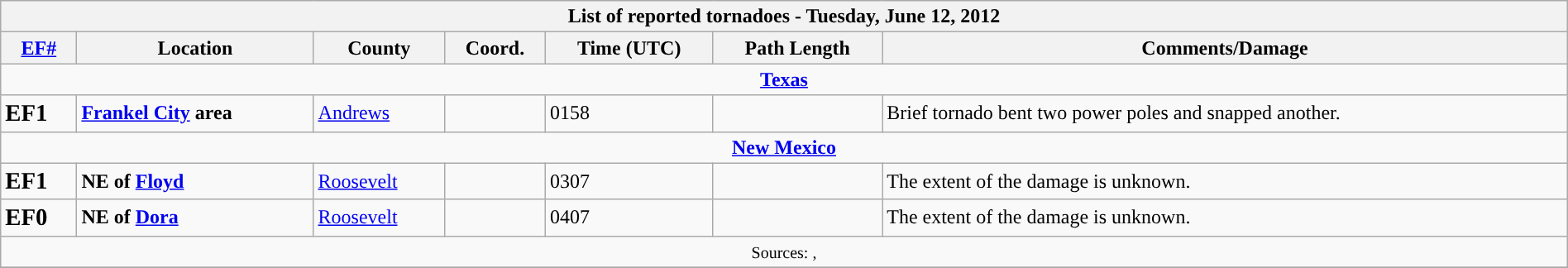<table class="wikitable collapsible" width="100%">
<tr>
<th colspan="7">List of reported tornadoes - Tuesday, June 12, 2012</th>
</tr>
<tr>
<th><a href='#'>EF#</a></th>
<th>Location</th>
<th>County</th>
<th>Coord.</th>
<th>Time (UTC)</th>
<th>Path Length</th>
<th>Comments/Damage</th>
</tr>
<tr>
<td colspan="7" align=center><strong><a href='#'>Texas</a></strong></td>
</tr>
<tr>
<td><big><strong>EF1</strong></big></td>
<td><strong><a href='#'>Frankel City</a> area</strong></td>
<td><a href='#'>Andrews</a></td>
<td></td>
<td>0158</td>
<td></td>
<td>Brief tornado bent two power poles and snapped another.</td>
</tr>
<tr>
<td colspan="7" align=center><strong><a href='#'>New Mexico</a></strong></td>
</tr>
<tr>
<td><big><strong>EF1</strong></big></td>
<td><strong>NE of <a href='#'>Floyd</a></strong></td>
<td><a href='#'>Roosevelt</a></td>
<td></td>
<td>0307</td>
<td></td>
<td>The extent of the damage is unknown.</td>
</tr>
<tr>
<td><big><strong>EF0</strong></big></td>
<td><strong>NE of <a href='#'>Dora</a></strong></td>
<td><a href='#'>Roosevelt</a></td>
<td></td>
<td>0407</td>
<td></td>
<td>The extent of the damage is unknown.</td>
</tr>
<tr>
<td colspan="7" align=center><small>Sources: , </small></td>
</tr>
<tr>
</tr>
</table>
